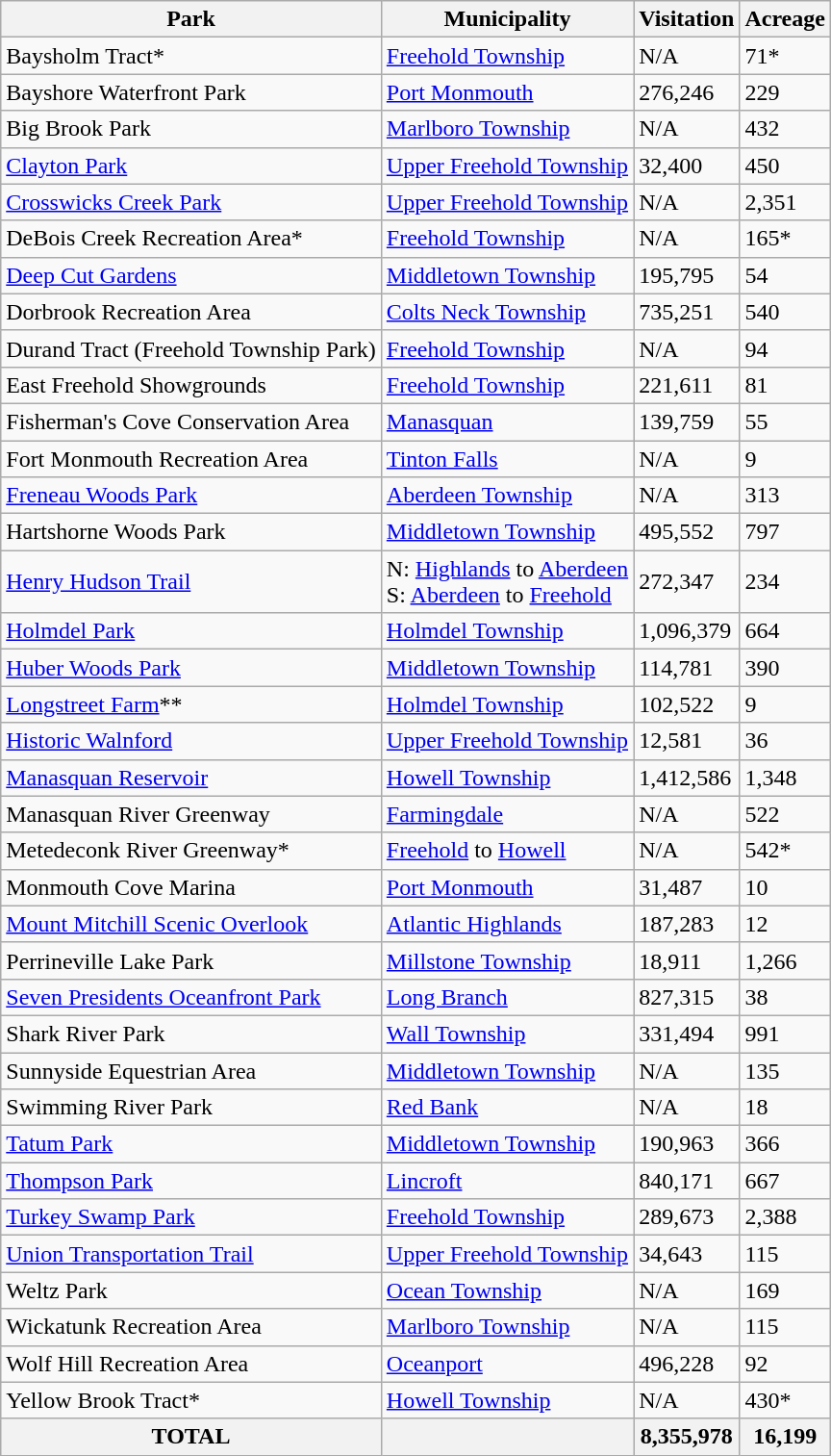<table class="wikitable sortable">
<tr>
<th>Park</th>
<th>Municipality</th>
<th data-sort-type=number>Visitation</th>
<th data-sort-type=number>Acreage</th>
</tr>
<tr>
<td>Baysholm Tract*</td>
<td><a href='#'>Freehold Township</a></td>
<td>N/A</td>
<td>71*</td>
</tr>
<tr>
<td>Bayshore Waterfront Park</td>
<td><a href='#'>Port Monmouth</a></td>
<td>276,246</td>
<td>229</td>
</tr>
<tr>
<td>Big Brook Park</td>
<td><a href='#'>Marlboro Township</a></td>
<td>N/A</td>
<td>432</td>
</tr>
<tr>
<td><a href='#'>Clayton Park</a></td>
<td><a href='#'>Upper Freehold Township</a></td>
<td>32,400</td>
<td>450</td>
</tr>
<tr>
<td><a href='#'>Crosswicks Creek Park</a></td>
<td><a href='#'>Upper Freehold Township</a></td>
<td>N/A</td>
<td>2,351</td>
</tr>
<tr>
<td>DeBois Creek Recreation Area*</td>
<td><a href='#'>Freehold Township</a></td>
<td>N/A</td>
<td>165*</td>
</tr>
<tr>
<td><a href='#'>Deep Cut Gardens</a></td>
<td><a href='#'>Middletown Township</a></td>
<td>195,795</td>
<td>54</td>
</tr>
<tr>
<td>Dorbrook Recreation Area</td>
<td><a href='#'>Colts Neck Township</a></td>
<td>735,251</td>
<td>540</td>
</tr>
<tr>
<td>Durand Tract (Freehold Township Park)</td>
<td><a href='#'>Freehold Township</a></td>
<td>N/A</td>
<td>94</td>
</tr>
<tr>
<td>East Freehold Showgrounds</td>
<td><a href='#'>Freehold Township</a></td>
<td>221,611</td>
<td>81</td>
</tr>
<tr>
<td>Fisherman's Cove Conservation Area</td>
<td><a href='#'>Manasquan</a></td>
<td>139,759</td>
<td>55</td>
</tr>
<tr>
<td>Fort Monmouth Recreation Area</td>
<td><a href='#'>Tinton Falls</a></td>
<td>N/A</td>
<td>9</td>
</tr>
<tr>
<td><a href='#'>Freneau Woods Park</a></td>
<td><a href='#'>Aberdeen Township</a></td>
<td>N/A</td>
<td>313</td>
</tr>
<tr>
<td>Hartshorne Woods Park</td>
<td><a href='#'>Middletown Township</a></td>
<td>495,552</td>
<td>797</td>
</tr>
<tr>
<td><a href='#'>Henry Hudson Trail</a></td>
<td>N: <a href='#'>Highlands</a> to <a href='#'>Aberdeen</a><br>S: <a href='#'>Aberdeen</a> to <a href='#'>Freehold</a></td>
<td>272,347</td>
<td>234</td>
</tr>
<tr>
<td><a href='#'>Holmdel Park</a></td>
<td><a href='#'>Holmdel Township</a></td>
<td>1,096,379</td>
<td>664</td>
</tr>
<tr>
<td><a href='#'>Huber Woods Park</a></td>
<td><a href='#'>Middletown Township</a></td>
<td>114,781</td>
<td>390</td>
</tr>
<tr>
<td><a href='#'>Longstreet Farm</a>**</td>
<td><a href='#'>Holmdel Township</a></td>
<td>102,522</td>
<td>9</td>
</tr>
<tr>
<td><a href='#'>Historic Walnford</a></td>
<td><a href='#'>Upper Freehold Township</a></td>
<td>12,581</td>
<td>36</td>
</tr>
<tr>
<td><a href='#'>Manasquan Reservoir</a></td>
<td><a href='#'>Howell Township</a></td>
<td>1,412,586</td>
<td>1,348</td>
</tr>
<tr>
<td>Manasquan River Greenway</td>
<td><a href='#'>Farmingdale</a></td>
<td>N/A</td>
<td>522</td>
</tr>
<tr>
<td>Metedeconk River Greenway*</td>
<td><a href='#'>Freehold</a> to <a href='#'>Howell</a></td>
<td>N/A</td>
<td>542*</td>
</tr>
<tr>
<td>Monmouth Cove Marina</td>
<td><a href='#'>Port Monmouth</a></td>
<td>31,487</td>
<td>10</td>
</tr>
<tr>
<td><a href='#'>Mount Mitchill Scenic Overlook</a></td>
<td><a href='#'>Atlantic Highlands</a></td>
<td>187,283</td>
<td>12</td>
</tr>
<tr>
<td>Perrineville Lake Park</td>
<td><a href='#'>Millstone Township</a></td>
<td>18,911</td>
<td>1,266</td>
</tr>
<tr>
<td><a href='#'>Seven Presidents Oceanfront Park</a></td>
<td><a href='#'>Long Branch</a></td>
<td>827,315</td>
<td>38</td>
</tr>
<tr>
<td>Shark River Park</td>
<td><a href='#'>Wall Township</a></td>
<td>331,494</td>
<td>991</td>
</tr>
<tr>
<td>Sunnyside Equestrian Area</td>
<td><a href='#'>Middletown Township</a></td>
<td>N/A</td>
<td>135</td>
</tr>
<tr>
<td>Swimming River Park</td>
<td><a href='#'>Red Bank</a></td>
<td>N/A</td>
<td>18</td>
</tr>
<tr>
<td><a href='#'>Tatum Park</a></td>
<td><a href='#'>Middletown Township</a></td>
<td>190,963</td>
<td>366</td>
</tr>
<tr>
<td><a href='#'>Thompson Park</a></td>
<td><a href='#'>Lincroft</a></td>
<td>840,171</td>
<td>667</td>
</tr>
<tr>
<td><a href='#'>Turkey Swamp Park</a></td>
<td><a href='#'>Freehold Township</a></td>
<td>289,673</td>
<td>2,388</td>
</tr>
<tr>
<td><a href='#'>Union Transportation Trail</a></td>
<td><a href='#'>Upper Freehold Township</a></td>
<td>34,643</td>
<td>115</td>
</tr>
<tr>
<td>Weltz Park</td>
<td><a href='#'>Ocean Township</a></td>
<td>N/A</td>
<td>169</td>
</tr>
<tr>
<td>Wickatunk Recreation Area</td>
<td><a href='#'>Marlboro Township</a></td>
<td>N/A</td>
<td>115</td>
</tr>
<tr>
<td>Wolf Hill Recreation Area</td>
<td><a href='#'>Oceanport</a></td>
<td>496,228</td>
<td>92</td>
</tr>
<tr>
<td>Yellow Brook Tract*</td>
<td><a href='#'>Howell Township</a></td>
<td>N/A</td>
<td>430*</td>
</tr>
<tr>
<th><strong>TOTAL</strong></th>
<th></th>
<th><strong>8,355,978</strong></th>
<th>16,199</th>
</tr>
</table>
